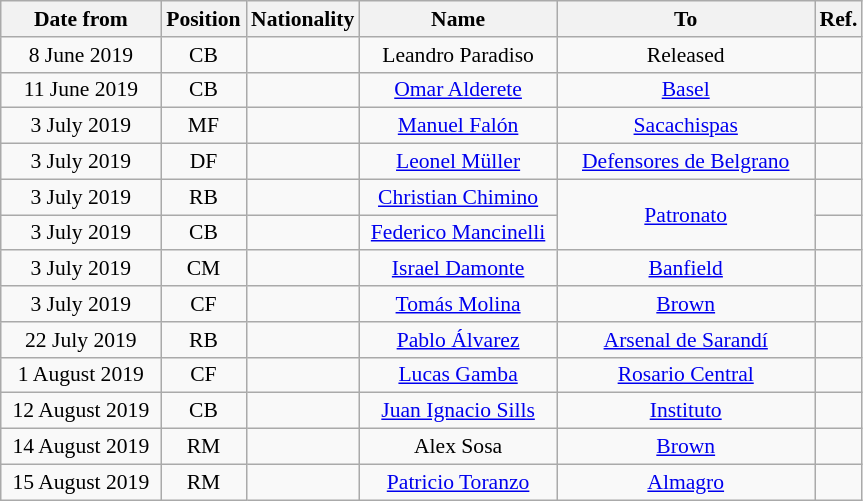<table class="wikitable" style="text-align:center; font-size:90%; ">
<tr>
<th style="background:#; color:#; width:100px;">Date from</th>
<th style="background:#; color:#; width:50px;">Position</th>
<th style="background:#; color:#; width:50px;">Nationality</th>
<th style="background:#; color:#; width:125px;">Name</th>
<th style="background:#; color:#; width:165px;">To</th>
<th style="background:#; color:#; width:25px;">Ref.</th>
</tr>
<tr>
<td>8 June 2019</td>
<td>CB</td>
<td></td>
<td>Leandro Paradiso</td>
<td>Released</td>
<td></td>
</tr>
<tr>
<td>11 June 2019</td>
<td>CB</td>
<td></td>
<td><a href='#'>Omar Alderete</a></td>
<td> <a href='#'>Basel</a></td>
<td></td>
</tr>
<tr>
<td>3 July 2019</td>
<td>MF</td>
<td></td>
<td><a href='#'>Manuel Falón</a></td>
<td> <a href='#'>Sacachispas</a></td>
<td></td>
</tr>
<tr>
<td>3 July 2019</td>
<td>DF</td>
<td></td>
<td><a href='#'>Leonel Müller</a></td>
<td> <a href='#'>Defensores de Belgrano</a></td>
<td></td>
</tr>
<tr>
<td>3 July 2019</td>
<td>RB</td>
<td></td>
<td><a href='#'>Christian Chimino</a></td>
<td rowspan="2"> <a href='#'>Patronato</a></td>
<td></td>
</tr>
<tr>
<td>3 July 2019</td>
<td>CB</td>
<td></td>
<td><a href='#'>Federico Mancinelli</a></td>
<td></td>
</tr>
<tr>
<td>3 July 2019</td>
<td>CM</td>
<td></td>
<td><a href='#'>Israel Damonte</a></td>
<td> <a href='#'>Banfield</a></td>
<td></td>
</tr>
<tr>
<td>3 July 2019</td>
<td>CF</td>
<td></td>
<td><a href='#'>Tomás Molina</a></td>
<td> <a href='#'>Brown</a></td>
<td></td>
</tr>
<tr>
<td>22 July 2019</td>
<td>RB</td>
<td></td>
<td><a href='#'>Pablo Álvarez</a></td>
<td> <a href='#'>Arsenal de Sarandí</a></td>
<td></td>
</tr>
<tr>
<td>1 August 2019</td>
<td>CF</td>
<td></td>
<td><a href='#'>Lucas Gamba</a></td>
<td> <a href='#'>Rosario Central</a></td>
<td></td>
</tr>
<tr>
<td>12 August 2019</td>
<td>CB</td>
<td></td>
<td><a href='#'>Juan Ignacio Sills</a></td>
<td> <a href='#'>Instituto</a></td>
<td></td>
</tr>
<tr>
<td>14 August 2019</td>
<td>RM</td>
<td></td>
<td>Alex Sosa</td>
<td> <a href='#'>Brown</a></td>
<td></td>
</tr>
<tr>
<td>15 August 2019</td>
<td>RM</td>
<td></td>
<td><a href='#'>Patricio Toranzo</a></td>
<td> <a href='#'>Almagro</a></td>
<td></td>
</tr>
</table>
